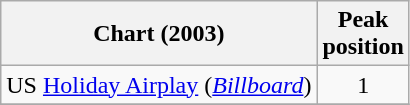<table class="wikitable">
<tr>
<th>Chart (2003)</th>
<th>Peak<br>position</th>
</tr>
<tr>
<td>US <a href='#'>Holiday Airplay</a> (<em><a href='#'>Billboard</a></em>)</td>
<td style="text-align:center;">1</td>
</tr>
<tr>
</tr>
</table>
